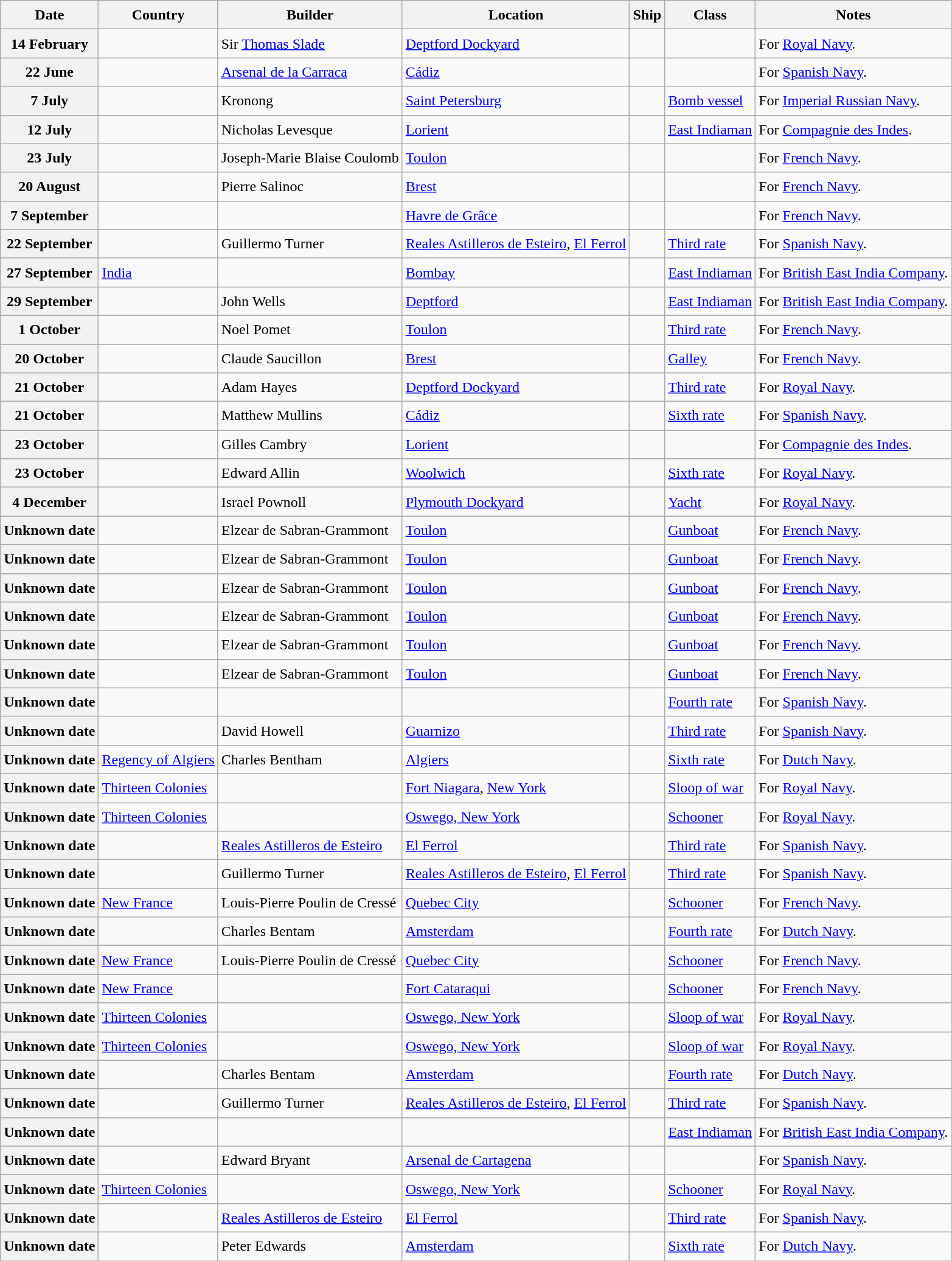<table class="wikitable sortable" style="font-size:1.00em; line-height:1.5em;">
<tr>
<th>Date</th>
<th>Country</th>
<th>Builder</th>
<th>Location</th>
<th>Ship</th>
<th>Class</th>
<th>Notes</th>
</tr>
<tr ---->
<th>14 February</th>
<td></td>
<td>Sir <a href='#'>Thomas Slade</a></td>
<td><a href='#'>Deptford Dockyard</a></td>
<td><strong></strong></td>
<td></td>
<td>For <a href='#'>Royal Navy</a>.</td>
</tr>
<tr ---->
<th>22 June</th>
<td></td>
<td><a href='#'>Arsenal de la Carraca</a></td>
<td><a href='#'>Cádiz</a></td>
<td><strong></strong></td>
<td></td>
<td>For <a href='#'>Spanish Navy</a>.</td>
</tr>
<tr ---->
<th>7 July</th>
<td></td>
<td>Kronong</td>
<td><a href='#'>Saint Petersburg</a></td>
<td><strong></strong></td>
<td><a href='#'>Bomb vessel</a></td>
<td>For <a href='#'>Imperial Russian Navy</a>.</td>
</tr>
<tr ---->
<th>12 July</th>
<td></td>
<td>Nicholas Levesque</td>
<td><a href='#'>Lorient</a></td>
<td><strong></strong></td>
<td><a href='#'>East Indiaman</a></td>
<td>For <a href='#'>Compagnie des Indes</a>.</td>
</tr>
<tr ---->
<th>23 July</th>
<td></td>
<td>Joseph-Marie Blaise Coulomb</td>
<td><a href='#'>Toulon</a></td>
<td><strong></strong></td>
<td></td>
<td>For <a href='#'>French Navy</a>.</td>
</tr>
<tr ---->
<th>20 August</th>
<td></td>
<td>Pierre Salinoc</td>
<td><a href='#'>Brest</a></td>
<td><strong></strong></td>
<td></td>
<td>For <a href='#'>French Navy</a>.</td>
</tr>
<tr ---->
<th>7 September</th>
<td></td>
<td></td>
<td><a href='#'>Havre de Grâce</a></td>
<td><strong></strong></td>
<td></td>
<td>For <a href='#'>French Navy</a>.</td>
</tr>
<tr ---->
<th>22 September</th>
<td></td>
<td>Guillermo Turner</td>
<td><a href='#'>Reales Astilleros de Esteiro</a>, <a href='#'>El Ferrol</a></td>
<td><strong></strong></td>
<td><a href='#'>Third rate</a></td>
<td>For <a href='#'>Spanish Navy</a>.</td>
</tr>
<tr ---->
<th>27 September</th>
<td> <a href='#'>India</a></td>
<td></td>
<td><a href='#'>Bombay</a></td>
<td><strong></strong></td>
<td><a href='#'>East Indiaman</a></td>
<td>For <a href='#'>British East India Company</a>.</td>
</tr>
<tr ---->
<th>29 September</th>
<td></td>
<td>John Wells</td>
<td><a href='#'>Deptford</a></td>
<td><strong></strong></td>
<td><a href='#'>East Indiaman</a></td>
<td>For <a href='#'>British East India Company</a>.</td>
</tr>
<tr ---->
<th>1 October</th>
<td></td>
<td>Noel Pomet</td>
<td><a href='#'>Toulon</a></td>
<td><strong></strong></td>
<td><a href='#'>Third rate</a></td>
<td>For <a href='#'>French Navy</a>.</td>
</tr>
<tr ---->
<th>20 October</th>
<td></td>
<td>Claude Saucillon</td>
<td><a href='#'>Brest</a></td>
<td><strong></strong></td>
<td><a href='#'>Galley</a></td>
<td>For <a href='#'>French Navy</a>.</td>
</tr>
<tr ---->
<th>21 October</th>
<td></td>
<td>Adam Hayes</td>
<td><a href='#'>Deptford Dockyard</a></td>
<td><strong></strong></td>
<td><a href='#'>Third rate</a></td>
<td>For <a href='#'>Royal Navy</a>.</td>
</tr>
<tr ---->
<th>21 October</th>
<td></td>
<td>Matthew Mullins</td>
<td><a href='#'>Cádiz</a></td>
<td><strong></strong></td>
<td><a href='#'>Sixth rate</a></td>
<td>For <a href='#'>Spanish Navy</a>.</td>
</tr>
<tr ---->
<th>23 October</th>
<td></td>
<td>Gilles Cambry</td>
<td><a href='#'>Lorient</a></td>
<td><strong></strong></td>
<td></td>
<td>For <a href='#'>Compagnie des Indes</a>.</td>
</tr>
<tr ---->
<th>23 October</th>
<td></td>
<td>Edward Allin</td>
<td><a href='#'>Woolwich</a></td>
<td><strong></strong></td>
<td><a href='#'>Sixth rate</a></td>
<td>For <a href='#'>Royal Navy</a>.</td>
</tr>
<tr ---->
<th>4 December</th>
<td></td>
<td>Israel Pownoll</td>
<td><a href='#'>Plymouth Dockyard</a></td>
<td><strong></strong></td>
<td><a href='#'>Yacht</a></td>
<td>For <a href='#'>Royal Navy</a>.</td>
</tr>
<tr ---->
<th>Unknown date</th>
<td></td>
<td>Elzear de Sabran-Grammont</td>
<td><a href='#'>Toulon</a></td>
<td><strong></strong></td>
<td><a href='#'>Gunboat</a></td>
<td>For <a href='#'>French Navy</a>.</td>
</tr>
<tr ---->
<th>Unknown date</th>
<td></td>
<td>Elzear de Sabran-Grammont</td>
<td><a href='#'>Toulon</a></td>
<td><strong></strong></td>
<td><a href='#'>Gunboat</a></td>
<td>For <a href='#'>French Navy</a>.</td>
</tr>
<tr ---->
<th>Unknown date</th>
<td></td>
<td>Elzear de Sabran-Grammont</td>
<td><a href='#'>Toulon</a></td>
<td><strong></strong></td>
<td><a href='#'>Gunboat</a></td>
<td>For <a href='#'>French Navy</a>.</td>
</tr>
<tr ---->
<th>Unknown date</th>
<td></td>
<td>Elzear de Sabran-Grammont</td>
<td><a href='#'>Toulon</a></td>
<td><strong></strong></td>
<td><a href='#'>Gunboat</a></td>
<td>For <a href='#'>French Navy</a>.</td>
</tr>
<tr ---->
<th>Unknown date</th>
<td></td>
<td>Elzear de Sabran-Grammont</td>
<td><a href='#'>Toulon</a></td>
<td><strong></strong></td>
<td><a href='#'>Gunboat</a></td>
<td>For <a href='#'>French Navy</a>.</td>
</tr>
<tr ---->
<th>Unknown date</th>
<td></td>
<td>Elzear de Sabran-Grammont</td>
<td><a href='#'>Toulon</a></td>
<td><strong></strong></td>
<td><a href='#'>Gunboat</a></td>
<td>For <a href='#'>French Navy</a>.</td>
</tr>
<tr ---->
<th>Unknown date</th>
<td></td>
<td></td>
<td></td>
<td><strong></strong></td>
<td><a href='#'>Fourth rate</a></td>
<td>For <a href='#'>Spanish Navy</a>.</td>
</tr>
<tr ---->
<th>Unknown date</th>
<td></td>
<td>David Howell</td>
<td><a href='#'>Guarnizo</a></td>
<td><strong></strong></td>
<td><a href='#'>Third rate</a></td>
<td>For <a href='#'>Spanish Navy</a>.</td>
</tr>
<tr ---->
<th>Unknown date</th>
<td> <a href='#'>Regency of Algiers</a></td>
<td>Charles Bentham</td>
<td><a href='#'>Algiers</a></td>
<td><strong></strong></td>
<td><a href='#'>Sixth rate</a></td>
<td>For <a href='#'>Dutch Navy</a>.</td>
</tr>
<tr ---->
<th>Unknown date</th>
<td> <a href='#'>Thirteen Colonies</a></td>
<td></td>
<td><a href='#'>Fort Niagara</a>, <a href='#'>New York</a></td>
<td><strong></strong></td>
<td><a href='#'>Sloop of war</a></td>
<td>For <a href='#'>Royal Navy</a>.</td>
</tr>
<tr ---->
<th>Unknown date</th>
<td> <a href='#'>Thirteen Colonies</a></td>
<td></td>
<td><a href='#'>Oswego, New York</a></td>
<td><strong></strong></td>
<td><a href='#'>Schooner</a></td>
<td>For <a href='#'>Royal Navy</a>.</td>
</tr>
<tr ---->
<th>Unknown date</th>
<td></td>
<td><a href='#'>Reales Astilleros de Esteiro</a></td>
<td><a href='#'>El Ferrol</a></td>
<td><strong></strong></td>
<td><a href='#'>Third rate</a></td>
<td>For <a href='#'>Spanish Navy</a>.</td>
</tr>
<tr ---->
<th>Unknown date</th>
<td></td>
<td>Guillermo Turner</td>
<td><a href='#'>Reales Astilleros de Esteiro</a>, <a href='#'>El Ferrol</a></td>
<td><strong></strong></td>
<td><a href='#'>Third rate</a></td>
<td>For <a href='#'>Spanish Navy</a>.</td>
</tr>
<tr ---->
<th>Unknown date</th>
<td> <a href='#'>New France</a></td>
<td>Louis-Pierre Poulin de Cressé</td>
<td><a href='#'>Quebec City</a></td>
<td><strong></strong></td>
<td><a href='#'>Schooner</a></td>
<td>For <a href='#'>French Navy</a>.</td>
</tr>
<tr ---->
<th>Unknown date</th>
<td></td>
<td>Charles Bentam</td>
<td><a href='#'>Amsterdam</a></td>
<td><strong></strong></td>
<td><a href='#'>Fourth rate</a></td>
<td>For <a href='#'>Dutch Navy</a>.</td>
</tr>
<tr ---->
<th>Unknown date</th>
<td> <a href='#'>New France</a></td>
<td>Louis-Pierre Poulin de Cressé</td>
<td><a href='#'>Quebec City</a></td>
<td><strong></strong></td>
<td><a href='#'>Schooner</a></td>
<td>For <a href='#'>French Navy</a>.</td>
</tr>
<tr ---->
<th>Unknown date</th>
<td> <a href='#'>New France</a></td>
<td></td>
<td><a href='#'>Fort Cataraqui</a></td>
<td><strong></strong></td>
<td><a href='#'>Schooner</a></td>
<td>For <a href='#'>French Navy</a>.</td>
</tr>
<tr ---->
<th>Unknown date</th>
<td> <a href='#'>Thirteen Colonies</a></td>
<td></td>
<td><a href='#'>Oswego, New York</a></td>
<td><strong></strong></td>
<td><a href='#'>Sloop of war</a></td>
<td>For <a href='#'>Royal Navy</a>.</td>
</tr>
<tr ---->
<th>Unknown date</th>
<td> <a href='#'>Thirteen Colonies</a></td>
<td></td>
<td><a href='#'>Oswego, New York</a></td>
<td><strong></strong></td>
<td><a href='#'>Sloop of war</a></td>
<td>For <a href='#'>Royal Navy</a>.</td>
</tr>
<tr ---->
<th>Unknown date</th>
<td></td>
<td>Charles Bentam</td>
<td><a href='#'>Amsterdam</a></td>
<td><strong></strong></td>
<td><a href='#'>Fourth rate</a></td>
<td>For <a href='#'>Dutch Navy</a>.</td>
</tr>
<tr ---->
<th>Unknown date</th>
<td></td>
<td>Guillermo Turner</td>
<td><a href='#'>Reales Astilleros de Esteiro</a>, <a href='#'>El Ferrol</a></td>
<td><strong></strong></td>
<td><a href='#'>Third rate</a></td>
<td>For <a href='#'>Spanish Navy</a>.</td>
</tr>
<tr ---->
<th>Unknown date</th>
<td></td>
<td></td>
<td></td>
<td><strong></strong></td>
<td><a href='#'>East Indiaman</a></td>
<td>For <a href='#'>British East India Company</a>.</td>
</tr>
<tr ---->
<th>Unknown date</th>
<td></td>
<td>Edward Bryant</td>
<td><a href='#'>Arsenal de Cartagena</a></td>
<td><strong></strong></td>
<td></td>
<td>For <a href='#'>Spanish Navy</a>.</td>
</tr>
<tr ---->
<th>Unknown date</th>
<td> <a href='#'>Thirteen Colonies</a></td>
<td></td>
<td><a href='#'>Oswego, New York</a></td>
<td><strong></strong></td>
<td><a href='#'>Schooner</a></td>
<td>For <a href='#'>Royal Navy</a>.</td>
</tr>
<tr ---->
<th>Unknown date</th>
<td></td>
<td><a href='#'>Reales Astilleros de Esteiro</a></td>
<td><a href='#'>El Ferrol</a></td>
<td><strong></strong></td>
<td><a href='#'>Third rate</a></td>
<td>For <a href='#'>Spanish Navy</a>.</td>
</tr>
<tr ---->
<th>Unknown date</th>
<td></td>
<td>Peter Edwards</td>
<td><a href='#'>Amsterdam</a></td>
<td><strong></strong></td>
<td><a href='#'>Sixth rate</a></td>
<td>For <a href='#'>Dutch Navy</a>.</td>
</tr>
</table>
